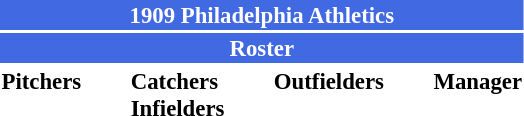<table class="toccolours" style="font-size: 95%;">
<tr>
<th colspan="10" style="background-color: #4169e1; color: white; text-align: center;">1909 Philadelphia Athletics</th>
</tr>
<tr>
<td colspan="10" style="background-color: #4169e1; color: white ; text-align: center;"><strong>Roster</strong></td>
</tr>
<tr>
<td valign="top"><strong>Pitchers</strong><br>








</td>
<td width="25px"></td>
<td valign="top"><strong>Catchers</strong><br>




<strong>Infielders</strong>







</td>
<td width="25px"></td>
<td valign="top"><strong>Outfielders</strong><br>






</td>
<td width="25px"></td>
<td valign="top"><strong>Manager</strong><br></td>
</tr>
</table>
